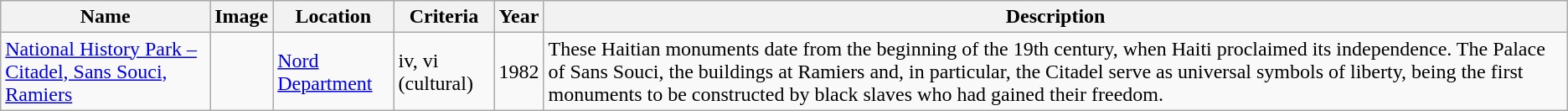<table class="wikitable sortable">
<tr>
<th>Name</th>
<th>Image</th>
<th>Location</th>
<th>Criteria</th>
<th>Year</th>
<th><strong>Description</strong></th>
</tr>
<tr>
<td><a href='#'>National History Park – Citadel, Sans Souci, Ramiers</a></td>
<td></td>
<td><a href='#'>Nord Department</a><br></td>
<td>iv, vi (cultural)</td>
<td>1982</td>
<td>These Haitian monuments date from the beginning of the 19th century, when Haiti proclaimed its independence. The Palace of Sans Souci, the buildings at Ramiers and, in particular, the Citadel serve as universal symbols of liberty, being the first monuments to be constructed by black slaves who had gained their freedom.</td>
</tr>
</table>
